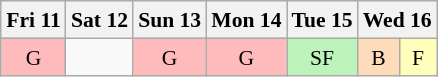<table class="wikitable" style="margin:0.5em auto; font-size:90%; line-height:1.25em; text-align:center">
<tr>
<th>Fri 11</th>
<th>Sat 12</th>
<th>Sun 13</th>
<th>Mon 14</th>
<th>Tue 15</th>
<th colspan=2>Wed 16</th>
</tr>
<tr>
<td bgcolor="#FFBBBB">G</td>
<td></td>
<td bgcolor="#FFBBBB">G</td>
<td bgcolor="#FFBBBB">G</td>
<td bgcolor="#BBF3BB">SF</td>
<td bgcolor="#FEDCBA">B</td>
<td bgcolor="#FFFFBB">F</td>
</tr>
</table>
